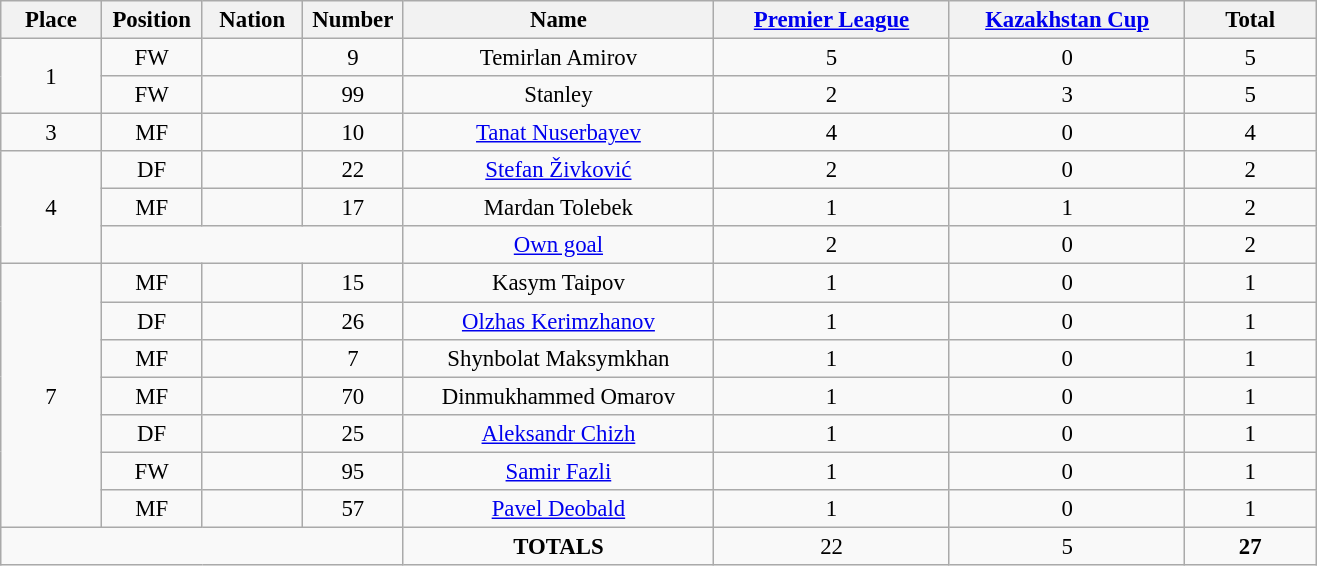<table class="wikitable" style="font-size: 95%; text-align: center;">
<tr>
<th width=60>Place</th>
<th width=60>Position</th>
<th width=60>Nation</th>
<th width=60>Number</th>
<th width=200>Name</th>
<th width=150><a href='#'>Premier League</a></th>
<th width=150><a href='#'>Kazakhstan Cup</a></th>
<th width=80>Total</th>
</tr>
<tr>
<td rowspan="2">1</td>
<td>FW</td>
<td></td>
<td>9</td>
<td>Temirlan Amirov</td>
<td>5</td>
<td>0</td>
<td>5</td>
</tr>
<tr>
<td>FW</td>
<td></td>
<td>99</td>
<td>Stanley</td>
<td>2</td>
<td>3</td>
<td>5</td>
</tr>
<tr>
<td>3</td>
<td>MF</td>
<td></td>
<td>10</td>
<td><a href='#'>Tanat Nuserbayev</a></td>
<td>4</td>
<td>0</td>
<td>4</td>
</tr>
<tr>
<td rowspan="3">4</td>
<td>DF</td>
<td></td>
<td>22</td>
<td><a href='#'>Stefan Živković</a></td>
<td>2</td>
<td>0</td>
<td>2</td>
</tr>
<tr>
<td>MF</td>
<td></td>
<td>17</td>
<td>Mardan Tolebek</td>
<td>1</td>
<td>1</td>
<td>2</td>
</tr>
<tr>
<td colspan="3"></td>
<td><a href='#'>Own goal</a></td>
<td>2</td>
<td>0</td>
<td>2</td>
</tr>
<tr>
<td rowspan="7">7</td>
<td>MF</td>
<td></td>
<td>15</td>
<td>Kasym Taipov</td>
<td>1</td>
<td>0</td>
<td>1</td>
</tr>
<tr>
<td>DF</td>
<td></td>
<td>26</td>
<td><a href='#'>Olzhas Kerimzhanov</a></td>
<td>1</td>
<td>0</td>
<td>1</td>
</tr>
<tr>
<td>MF</td>
<td></td>
<td>7</td>
<td>Shynbolat Maksymkhan</td>
<td>1</td>
<td>0</td>
<td>1</td>
</tr>
<tr>
<td>MF</td>
<td></td>
<td>70</td>
<td>Dinmukhammed Omarov</td>
<td>1</td>
<td>0</td>
<td>1</td>
</tr>
<tr>
<td>DF</td>
<td></td>
<td>25</td>
<td><a href='#'>Aleksandr Chizh</a></td>
<td>1</td>
<td>0</td>
<td>1</td>
</tr>
<tr>
<td>FW</td>
<td></td>
<td>95</td>
<td><a href='#'>Samir Fazli</a></td>
<td>1</td>
<td>0</td>
<td>1</td>
</tr>
<tr>
<td>MF</td>
<td></td>
<td>57</td>
<td><a href='#'>Pavel Deobald</a></td>
<td>1</td>
<td>0</td>
<td>1</td>
</tr>
<tr>
<td colspan="4"></td>
<td><strong>TOTALS</strong></td>
<td>22</td>
<td>5</td>
<td><strong>27</strong></td>
</tr>
</table>
